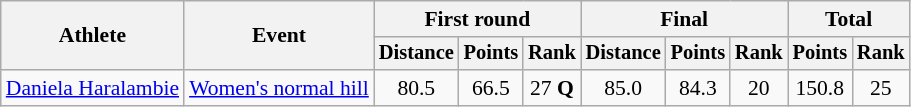<table class="wikitable" style="font-size:90%">
<tr>
<th rowspan=2>Athlete</th>
<th rowspan=2>Event</th>
<th colspan=3>First round</th>
<th colspan=3>Final</th>
<th colspan=2>Total</th>
</tr>
<tr style="font-size:95%">
<th>Distance</th>
<th>Points</th>
<th>Rank</th>
<th>Distance</th>
<th>Points</th>
<th>Rank</th>
<th>Points</th>
<th>Rank</th>
</tr>
<tr align=center>
<td align=left><a href='#'>Daniela Haralambie</a></td>
<td align=left><a href='#'>Women's normal hill</a></td>
<td>80.5</td>
<td>66.5</td>
<td>27 <strong>Q</strong></td>
<td>85.0</td>
<td>84.3</td>
<td>20</td>
<td>150.8</td>
<td>25</td>
</tr>
</table>
